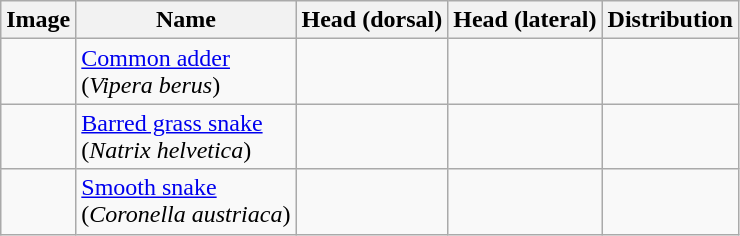<table class="wikitable">
<tr>
<th>Image</th>
<th>Name</th>
<th>Head (dorsal)</th>
<th>Head (lateral)</th>
<th>Distribution</th>
</tr>
<tr>
<td></td>
<td><a href='#'>Common adder</a><br>(<em>Vipera berus</em>)</td>
<td></td>
<td></td>
<td></td>
</tr>
<tr>
<td></td>
<td><a href='#'>Barred grass snake</a><br>(<em>Natrix helvetica</em>)</td>
<td></td>
<td></td>
<td></td>
</tr>
<tr>
<td></td>
<td><a href='#'>Smooth snake</a><br>(<em>Coronella austriaca</em>)</td>
<td></td>
<td></td>
<td></td>
</tr>
</table>
